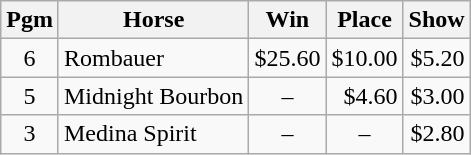<table class="wikitable">
<tr>
<th>Pgm</th>
<th>Horse</th>
<th>Win</th>
<th>Place</th>
<th>Show</th>
</tr>
<tr>
<td style="text-align: center;">6</td>
<td>Rombauer</td>
<td style="text-align: right;">$25.60</td>
<td style="text-align: right;">$10.00</td>
<td style="text-align: right;">$5.20</td>
</tr>
<tr>
<td style="text-align: center;">5</td>
<td>Midnight Bourbon</td>
<td style="text-align: center;">–</td>
<td style="text-align: right;">$4.60</td>
<td style="text-align: right;">$3.00</td>
</tr>
<tr>
<td style="text-align: center;">3</td>
<td>Medina Spirit</td>
<td style="text-align: center;">–</td>
<td style="text-align: center;">–</td>
<td style="text-align: right;">$2.80</td>
</tr>
</table>
